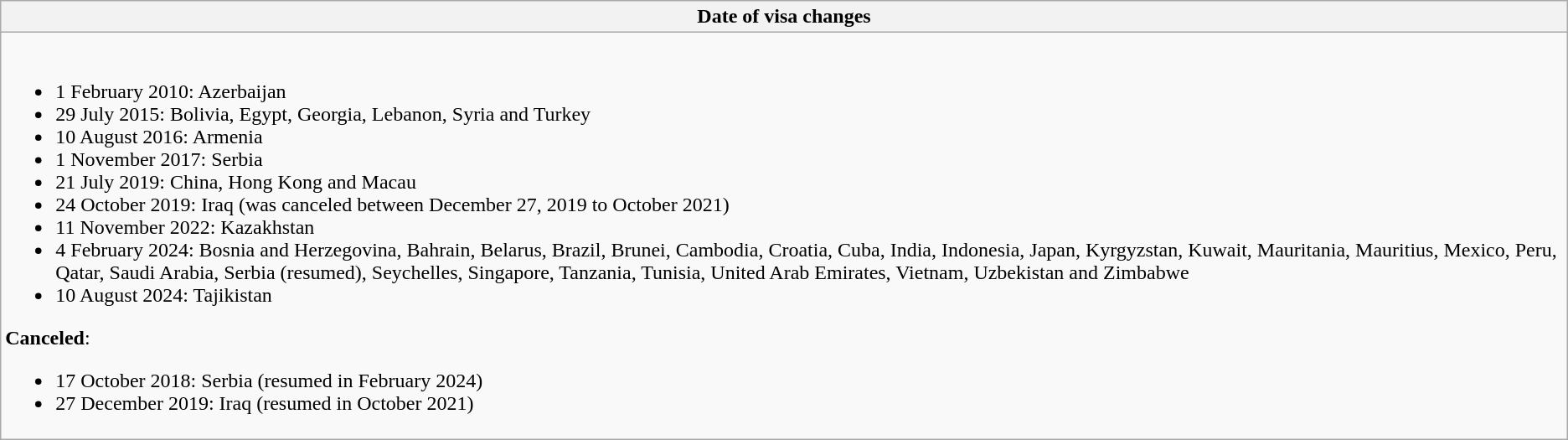<table class="wikitable collapsible collapsed">
<tr>
<th style="width:100%;";">Date of visa changes</th>
</tr>
<tr>
<td><br><ul><li>1 February 2010: Azerbaijan</li><li>29 July 2015: Bolivia, Egypt, Georgia, Lebanon, Syria and Turkey</li><li>10 August 2016: Armenia</li><li>1 November 2017: Serbia</li><li>21 July 2019: China, Hong Kong and Macau</li><li>24 October 2019: Iraq (was canceled between December 27, 2019 to October 2021)</li><li>11 November 2022: Kazakhstan</li><li>4 February 2024: Bosnia and Herzegovina, Bahrain, Belarus, Brazil, Brunei, Cambodia, Croatia, Cuba, India, Indonesia, Japan, Kyrgyzstan, Kuwait, Mauritania, Mauritius, Mexico, Peru, Qatar, Saudi Arabia, Serbia (resumed), Seychelles, Singapore, Tanzania, Tunisia, United Arab Emirates, Vietnam, Uzbekistan and Zimbabwe</li><li>10 August 2024: Tajikistan</li></ul><strong>Canceled</strong>:<ul><li>17 October 2018: Serbia (resumed in February 2024)</li><li>27 December 2019: Iraq (resumed in October 2021)</li></ul></td>
</tr>
</table>
